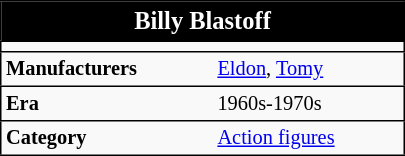<table class="infobox" cellspacing=0 cellpadding=3 rules=rows align="right" font="3" style="font-size:85%; width:270px; margin: 0 0 01em 1 em; border:1px solid black;">
<tr ! style="background:black;">
<td style="font-size: larger; color: white" align="center" colspan="2"><strong>Billy Blastoff</strong></td>
</tr>
<tr>
<td align="center" colspan="2"></td>
</tr>
<tr>
<td align="left"><strong>Manufacturers</strong></td>
<td><a href='#'>Eldon</a>, <a href='#'>Tomy</a></td>
</tr>
<tr>
<td align="left"><strong>Era</strong></td>
<td>1960s-1970s</td>
</tr>
<tr>
<td align="left"><strong>Category</strong></td>
<td><a href='#'>Action figures</a><br></td>
</tr>
</table>
